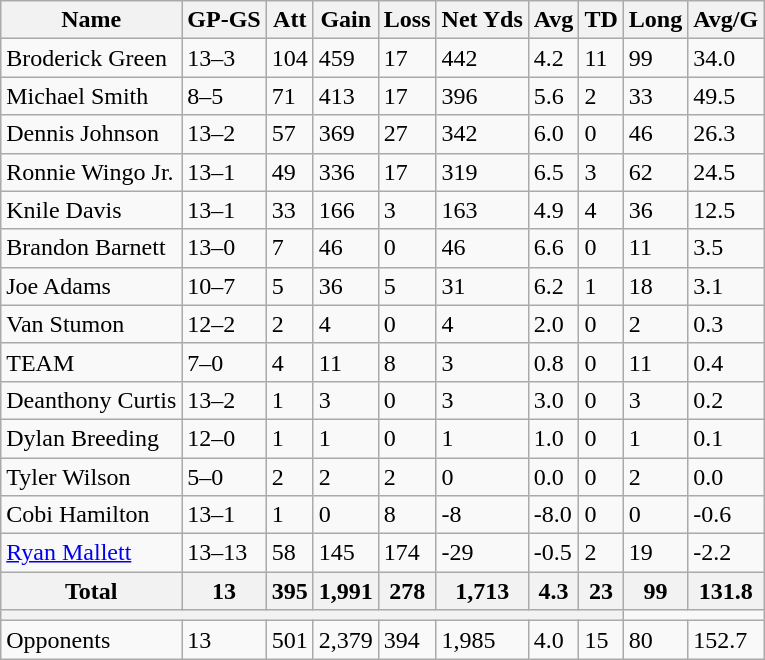<table class="wikitable" style="white-space:nowrap;" style="text-align:center;">
<tr>
<th>Name</th>
<th>GP-GS</th>
<th>Att</th>
<th>Gain</th>
<th>Loss</th>
<th>Net Yds</th>
<th>Avg</th>
<th>TD</th>
<th>Long</th>
<th>Avg/G</th>
</tr>
<tr>
<td align=left>Broderick Green</td>
<td>13–3</td>
<td>104</td>
<td>459</td>
<td>17</td>
<td>442</td>
<td>4.2</td>
<td>11</td>
<td>99</td>
<td>34.0</td>
</tr>
<tr>
<td align=left>Michael Smith</td>
<td>8–5</td>
<td>71</td>
<td>413</td>
<td>17</td>
<td>396</td>
<td>5.6</td>
<td>2</td>
<td>33</td>
<td>49.5</td>
</tr>
<tr>
<td align=left>Dennis Johnson</td>
<td>13–2</td>
<td>57</td>
<td>369</td>
<td>27</td>
<td>342</td>
<td>6.0</td>
<td>0</td>
<td>46</td>
<td>26.3</td>
</tr>
<tr>
<td align=left>Ronnie Wingo Jr.</td>
<td>13–1</td>
<td>49</td>
<td>336</td>
<td>17</td>
<td>319</td>
<td>6.5</td>
<td>3</td>
<td>62</td>
<td>24.5</td>
</tr>
<tr>
<td align=left>Knile Davis</td>
<td>13–1</td>
<td>33</td>
<td>166</td>
<td>3</td>
<td>163</td>
<td>4.9</td>
<td>4</td>
<td>36</td>
<td>12.5</td>
</tr>
<tr>
<td align=left>Brandon Barnett</td>
<td>13–0</td>
<td>7</td>
<td>46</td>
<td>0</td>
<td>46</td>
<td>6.6</td>
<td>0</td>
<td>11</td>
<td>3.5</td>
</tr>
<tr>
<td align=left>Joe Adams</td>
<td>10–7</td>
<td>5</td>
<td>36</td>
<td>5</td>
<td>31</td>
<td>6.2</td>
<td>1</td>
<td>18</td>
<td>3.1</td>
</tr>
<tr>
<td align=left>Van Stumon</td>
<td>12–2</td>
<td>2</td>
<td>4</td>
<td>0</td>
<td>4</td>
<td>2.0</td>
<td>0</td>
<td>2</td>
<td>0.3</td>
</tr>
<tr>
<td align=left>TEAM</td>
<td>7–0</td>
<td>4</td>
<td>11</td>
<td>8</td>
<td>3</td>
<td>0.8</td>
<td>0</td>
<td>11</td>
<td>0.4</td>
</tr>
<tr>
<td align=left>Deanthony Curtis</td>
<td>13–2</td>
<td>1</td>
<td>3</td>
<td>0</td>
<td>3</td>
<td>3.0</td>
<td>0</td>
<td>3</td>
<td>0.2</td>
</tr>
<tr>
<td align=left>Dylan Breeding</td>
<td>12–0</td>
<td>1</td>
<td>1</td>
<td>0</td>
<td>1</td>
<td>1.0</td>
<td>0</td>
<td>1</td>
<td>0.1</td>
</tr>
<tr>
<td align=left>Tyler Wilson</td>
<td>5–0</td>
<td>2</td>
<td>2</td>
<td>2</td>
<td>0</td>
<td>0.0</td>
<td>0</td>
<td>2</td>
<td>0.0</td>
</tr>
<tr>
<td align=left>Cobi Hamilton</td>
<td>13–1</td>
<td>1</td>
<td>0</td>
<td>8</td>
<td>-8</td>
<td>-8.0</td>
<td>0</td>
<td>0</td>
<td>-0.6</td>
</tr>
<tr>
<td align=left><a href='#'>Ryan Mallett</a></td>
<td>13–13</td>
<td>58</td>
<td>145</td>
<td>174</td>
<td>-29</td>
<td>-0.5</td>
<td>2</td>
<td>19</td>
<td>-2.2</td>
</tr>
<tr>
<th>Total</th>
<th>13</th>
<th>395</th>
<th>1,991</th>
<th>278</th>
<th>1,713</th>
<th>4.3</th>
<th>23</th>
<th>99</th>
<th>131.8</th>
</tr>
<tr>
<th colspan=8></th>
</tr>
<tr>
<td align=left>Opponents</td>
<td>13</td>
<td>501</td>
<td>2,379</td>
<td>394</td>
<td>1,985</td>
<td>4.0</td>
<td>15</td>
<td>80</td>
<td>152.7</td>
</tr>
</table>
